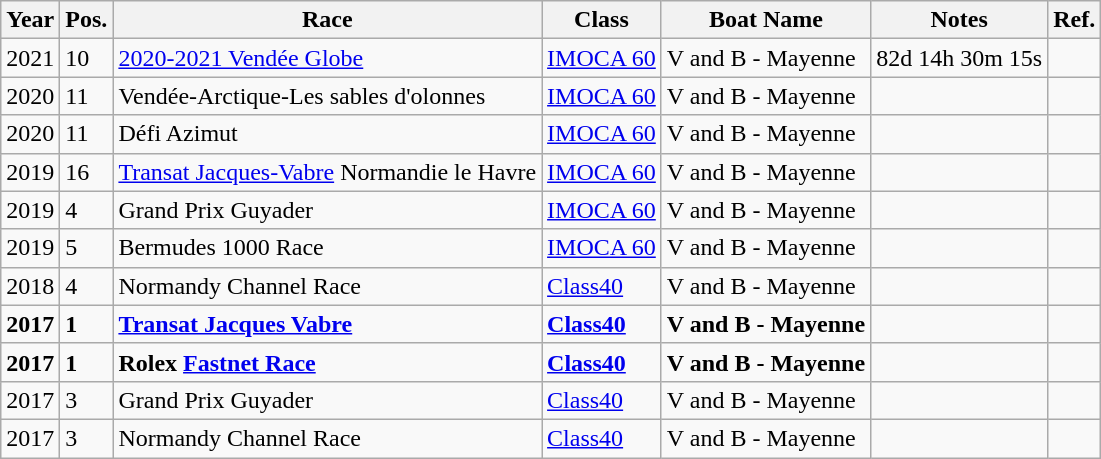<table class="wikitable sortable">
<tr>
<th>Year</th>
<th>Pos.</th>
<th>Race</th>
<th>Class</th>
<th>Boat Name</th>
<th>Notes</th>
<th>Ref.</th>
</tr>
<tr>
<td>2021</td>
<td>10</td>
<td><a href='#'>2020-2021 Vendée Globe</a></td>
<td><a href='#'>IMOCA 60</a></td>
<td>V and B - Mayenne</td>
<td>82d 14h 30m 15s</td>
<td></td>
</tr>
<tr>
<td>2020</td>
<td>11</td>
<td>Vendée-Arctique-Les sables d'olonnes</td>
<td><a href='#'>IMOCA 60</a></td>
<td>V and B - Mayenne</td>
<td></td>
<td></td>
</tr>
<tr>
<td>2020</td>
<td>11</td>
<td>Défi Azimut</td>
<td><a href='#'>IMOCA 60</a></td>
<td>V and B - Mayenne</td>
<td></td>
<td></td>
</tr>
<tr>
<td>2019</td>
<td>16</td>
<td><a href='#'>Transat Jacques-Vabre</a> Normandie le Havre</td>
<td><a href='#'>IMOCA 60</a></td>
<td>V and B - Mayenne</td>
<td></td>
<td></td>
</tr>
<tr>
<td>2019</td>
<td>4</td>
<td>Grand Prix Guyader</td>
<td><a href='#'>IMOCA 60</a></td>
<td>V and B - Mayenne</td>
<td></td>
<td></td>
</tr>
<tr>
<td>2019</td>
<td>5</td>
<td>Bermudes 1000 Race</td>
<td><a href='#'>IMOCA 60</a></td>
<td>V and B - Mayenne</td>
<td></td>
<td></td>
</tr>
<tr>
<td>2018</td>
<td>4</td>
<td>Normandy Channel Race</td>
<td><a href='#'>Class40</a></td>
<td>V and B - Mayenne</td>
<td></td>
<td></td>
</tr>
<tr>
<td><strong>2017</strong></td>
<td><strong>1</strong></td>
<td><strong><a href='#'>Transat Jacques Vabre</a></strong></td>
<td><strong><a href='#'>Class40</a></strong></td>
<td><strong>V and B - Mayenne</strong></td>
<td></td>
<td></td>
</tr>
<tr>
<td><strong>2017</strong></td>
<td><strong>1</strong></td>
<td><strong>Rolex <a href='#'>Fastnet Race</a></strong></td>
<td><strong><a href='#'>Class40</a></strong></td>
<td><strong>V and B - Mayenne</strong></td>
<td></td>
<td></td>
</tr>
<tr>
<td>2017</td>
<td>3</td>
<td>Grand Prix Guyader</td>
<td><a href='#'>Class40</a></td>
<td>V and B - Mayenne</td>
<td></td>
<td></td>
</tr>
<tr>
<td>2017</td>
<td>3</td>
<td>Normandy Channel Race</td>
<td><a href='#'>Class40</a></td>
<td>V and B - Mayenne</td>
<td></td>
<td></td>
</tr>
</table>
